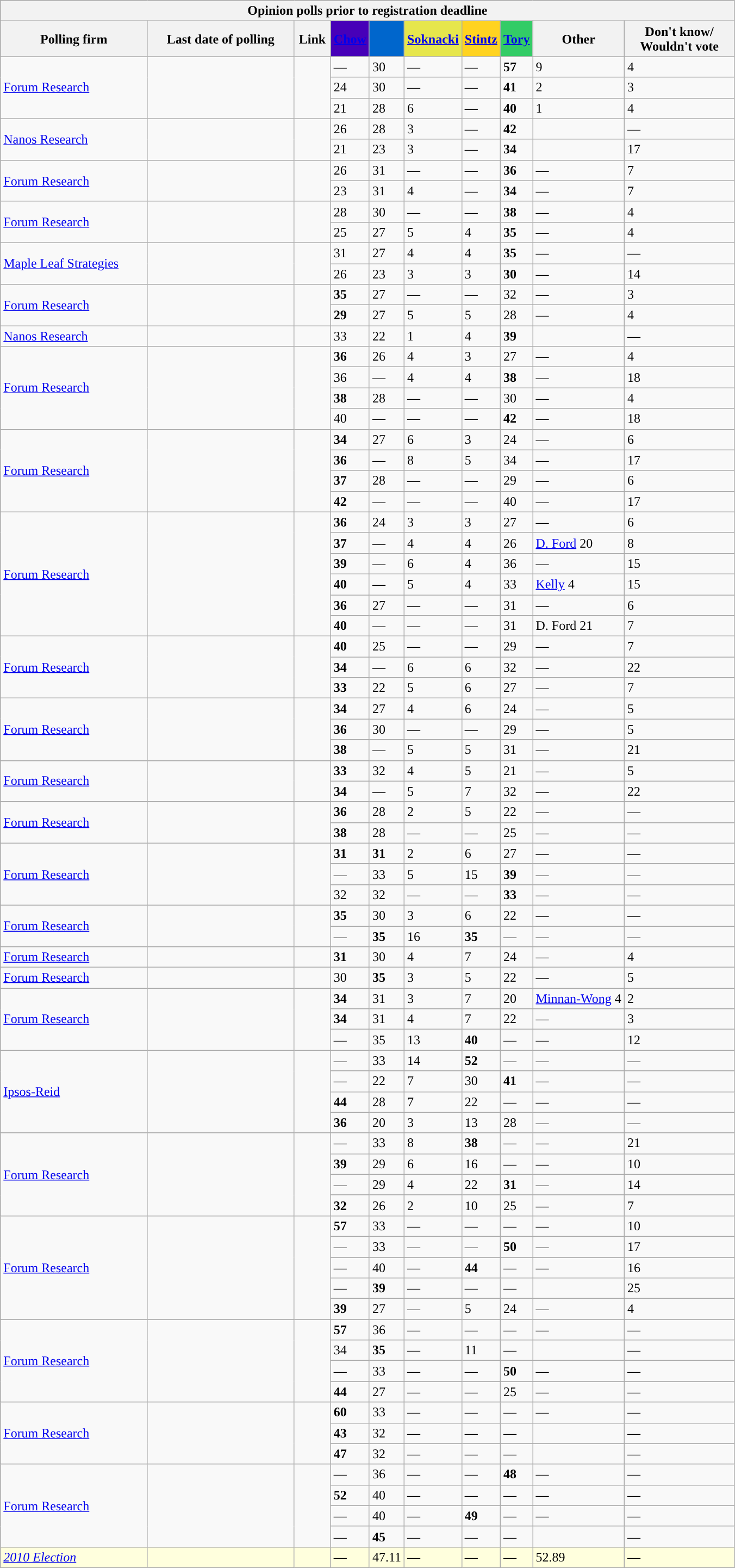<table class="wikitable collapsible sortable collapsed">
<tr style="background:#e9e9e9;">
<th width=750px, colspan="10">Opinion polls prior to registration deadline</th>
</tr>
<tr style="background:#e9e9e9;">
<th width=20%>Polling firm</th>
<th width=20%>Last date of polling</th>
<th style="width:5%;" class="unsortable">Link</th>
<th style="background-color: #4700B8;" align="center"><strong><a href='#'><span>Chow</span></a></strong></th>
<th style="background-color: #0066CC;" align="center"><strong><a href='#'><span></span></a></strong></th>
<th style="background-color: #E6E64C;" align="center"><strong><a href='#'>Soknacki</a></strong></th>
<th style="background-color: #FFD320;" align="center"><strong><a href='#'>Stintz</a></strong></th>
<th style="background-color: #33CC66;" align="center"><strong><a href='#'>Tory</a></strong></th>
<th style="background-color:"><strong>Other</strong></th>
<th width=15%>Don't know/<br>Wouldn't vote</th>
</tr>
<tr>
<td rowspan=3><a href='#'>Forum Research</a></td>
<td rowspan=3></td>
<td rowspan=3></td>
<td>—</td>
<td>30</td>
<td>—</td>
<td>—</td>
<td><strong>57</strong></td>
<td>9</td>
<td>4</td>
</tr>
<tr>
<td>24</td>
<td>30</td>
<td>—</td>
<td>—</td>
<td><strong>41</strong></td>
<td>2</td>
<td>3</td>
</tr>
<tr>
<td>21</td>
<td>28</td>
<td>6</td>
<td>—</td>
<td><strong>40</strong></td>
<td>1</td>
<td>4</td>
</tr>
<tr>
<td rowspan=2><a href='#'>Nanos Research</a></td>
<td rowspan=2></td>
<td rowspan=2></td>
<td>26</td>
<td>28</td>
<td>3</td>
<td>—</td>
<td><strong>42</strong></td>
<td></td>
<td>—</td>
</tr>
<tr>
<td>21</td>
<td>23</td>
<td>3</td>
<td>—</td>
<td><strong>34</strong></td>
<td></td>
<td>17</td>
</tr>
<tr>
<td rowspan=2><a href='#'>Forum Research</a></td>
<td rowspan=2></td>
<td rowspan=2></td>
<td>26</td>
<td>31</td>
<td>—</td>
<td>—</td>
<td><strong>36</strong></td>
<td>—</td>
<td>7</td>
</tr>
<tr>
<td>23</td>
<td>31</td>
<td>4</td>
<td>—</td>
<td><strong>34</strong></td>
<td>—</td>
<td>7</td>
</tr>
<tr>
<td rowspan=2><a href='#'>Forum Research</a></td>
<td rowspan=2></td>
<td rowspan=2></td>
<td>28</td>
<td>30</td>
<td>—</td>
<td>—</td>
<td><strong>38</strong></td>
<td>—</td>
<td>4</td>
</tr>
<tr>
<td>25</td>
<td>27</td>
<td>5</td>
<td>4</td>
<td><strong>35</strong></td>
<td>—</td>
<td>4</td>
</tr>
<tr>
<td rowspan=2><a href='#'>Maple Leaf Strategies</a></td>
<td rowspan=2></td>
<td rowspan=2> </td>
<td>31</td>
<td>27</td>
<td>4</td>
<td>4</td>
<td><strong>35</strong></td>
<td>—</td>
<td>—</td>
</tr>
<tr>
<td>26</td>
<td>23</td>
<td>3</td>
<td>3</td>
<td><strong>30</strong></td>
<td>—</td>
<td>14</td>
</tr>
<tr>
<td rowspan=2><a href='#'>Forum Research</a></td>
<td rowspan=2></td>
<td rowspan=2></td>
<td><strong>35</strong></td>
<td>27</td>
<td>—</td>
<td>—</td>
<td>32</td>
<td>—</td>
<td>3</td>
</tr>
<tr>
<td><strong>29</strong></td>
<td>27</td>
<td>5</td>
<td>5</td>
<td>28</td>
<td>—</td>
<td>4</td>
</tr>
<tr>
<td rowspan=1><a href='#'>Nanos Research</a></td>
<td rowspan=1></td>
<td rowspan=1></td>
<td>33</td>
<td>22</td>
<td>1</td>
<td>4</td>
<td><strong>39</strong></td>
<td></td>
<td>—</td>
</tr>
<tr>
<td rowspan=4><a href='#'>Forum Research</a></td>
<td rowspan=4></td>
<td rowspan=4></td>
<td><strong>36</strong></td>
<td>26</td>
<td>4</td>
<td>3</td>
<td>27</td>
<td>—</td>
<td>4</td>
</tr>
<tr>
<td>36</td>
<td>—</td>
<td>4</td>
<td>4</td>
<td><strong>38</strong></td>
<td>—</td>
<td>18</td>
</tr>
<tr>
<td><strong>38</strong></td>
<td>28</td>
<td>—</td>
<td>—</td>
<td>30</td>
<td>—</td>
<td>4</td>
</tr>
<tr>
<td>40</td>
<td>—</td>
<td>—</td>
<td>—</td>
<td><strong>42</strong></td>
<td>—</td>
<td>18</td>
</tr>
<tr>
<td rowspan=4><a href='#'>Forum Research</a></td>
<td rowspan=4></td>
<td rowspan=4></td>
<td><strong>34</strong></td>
<td>27</td>
<td>6</td>
<td>3</td>
<td>24</td>
<td>—</td>
<td>6</td>
</tr>
<tr>
<td><strong>36</strong></td>
<td>—</td>
<td>8</td>
<td>5</td>
<td>34</td>
<td>—</td>
<td>17</td>
</tr>
<tr>
<td><strong>37</strong></td>
<td>28</td>
<td>—</td>
<td>—</td>
<td>29</td>
<td>—</td>
<td>6</td>
</tr>
<tr>
<td><strong>42</strong></td>
<td>—</td>
<td>—</td>
<td>—</td>
<td>40</td>
<td>—</td>
<td>17</td>
</tr>
<tr>
<td rowspan=6><a href='#'>Forum Research</a></td>
<td rowspan=6></td>
<td rowspan=6></td>
<td><strong>36</strong></td>
<td>24</td>
<td>3</td>
<td>3</td>
<td>27</td>
<td>—</td>
<td>6</td>
</tr>
<tr>
<td><strong>37</strong></td>
<td>—</td>
<td>4</td>
<td>4</td>
<td>26</td>
<td><a href='#'>D. Ford</a> 20</td>
<td>8</td>
</tr>
<tr>
<td><strong>39</strong></td>
<td>—</td>
<td>6</td>
<td>4</td>
<td>36</td>
<td>—</td>
<td>15</td>
</tr>
<tr>
<td><strong>40</strong></td>
<td>—</td>
<td>5</td>
<td>4</td>
<td>33</td>
<td><a href='#'>Kelly</a> 4</td>
<td>15</td>
</tr>
<tr>
<td><strong>36</strong></td>
<td>27</td>
<td>—</td>
<td>—</td>
<td>31</td>
<td>—</td>
<td>6</td>
</tr>
<tr>
<td><strong>40</strong></td>
<td>—</td>
<td>—</td>
<td>—</td>
<td>31</td>
<td>D. Ford 21</td>
<td>7</td>
</tr>
<tr>
<td rowspan=3><a href='#'>Forum Research</a></td>
<td rowspan=3></td>
<td rowspan=3></td>
<td><strong>40</strong></td>
<td>25</td>
<td>—</td>
<td>—</td>
<td>29</td>
<td>—</td>
<td>7</td>
</tr>
<tr>
<td><strong>34</strong></td>
<td>—</td>
<td>6</td>
<td>6</td>
<td>32</td>
<td>—</td>
<td>22</td>
</tr>
<tr>
<td><strong>33</strong></td>
<td>22</td>
<td>5</td>
<td>6</td>
<td>27</td>
<td>—</td>
<td>7</td>
</tr>
<tr>
<td rowspan=3><a href='#'>Forum Research</a></td>
<td rowspan=3></td>
<td rowspan=3></td>
<td><strong>34</strong></td>
<td>27</td>
<td>4</td>
<td>6</td>
<td>24</td>
<td>—</td>
<td>5</td>
</tr>
<tr>
<td><strong>36</strong></td>
<td>30</td>
<td>—</td>
<td>—</td>
<td>29</td>
<td>—</td>
<td>5</td>
</tr>
<tr>
<td><strong>38</strong></td>
<td>—</td>
<td>5</td>
<td>5</td>
<td>31</td>
<td>—</td>
<td>21</td>
</tr>
<tr>
<td rowspan=2><a href='#'>Forum Research</a></td>
<td rowspan=2></td>
<td rowspan=2></td>
<td><strong>33</strong></td>
<td>32</td>
<td>4</td>
<td>5</td>
<td>21</td>
<td>—</td>
<td>5</td>
</tr>
<tr>
<td><strong>34</strong></td>
<td>—</td>
<td>5</td>
<td>7</td>
<td>32</td>
<td>—</td>
<td>22</td>
</tr>
<tr>
<td rowspan=2><a href='#'>Forum Research</a></td>
<td rowspan=2></td>
<td rowspan=2></td>
<td><strong>36</strong></td>
<td>28</td>
<td>2</td>
<td>5</td>
<td>22</td>
<td>—</td>
<td>—</td>
</tr>
<tr>
<td><strong>38</strong></td>
<td>28</td>
<td>—</td>
<td>—</td>
<td>25</td>
<td>—</td>
<td>—</td>
</tr>
<tr>
<td rowspan=3><a href='#'>Forum Research</a></td>
<td rowspan=3></td>
<td rowspan=3></td>
<td><strong>31</strong></td>
<td><strong>31</strong></td>
<td>2</td>
<td>6</td>
<td>27</td>
<td>—</td>
<td>—</td>
</tr>
<tr>
<td>—</td>
<td>33</td>
<td>5</td>
<td>15</td>
<td><strong>39</strong></td>
<td>—</td>
<td>—</td>
</tr>
<tr>
<td>32</td>
<td>32</td>
<td>—</td>
<td>—</td>
<td><strong>33</strong></td>
<td>—</td>
<td>—</td>
</tr>
<tr>
<td rowspan=2><a href='#'>Forum Research</a></td>
<td rowspan=2></td>
<td rowspan=2></td>
<td><strong>35</strong></td>
<td>30</td>
<td>3</td>
<td>6</td>
<td>22</td>
<td>—</td>
<td>—</td>
</tr>
<tr>
<td>—</td>
<td><strong>35</strong></td>
<td>16</td>
<td><strong>35</strong></td>
<td>—</td>
<td>—</td>
<td>—</td>
</tr>
<tr>
<td rowspan=1><a href='#'>Forum Research</a></td>
<td rowspan=1></td>
<td rowspan=1></td>
<td><strong>31</strong></td>
<td>30</td>
<td>4</td>
<td>7</td>
<td>24</td>
<td>—</td>
<td>4</td>
</tr>
<tr>
<td rowspan=1><a href='#'>Forum Research</a></td>
<td rowspan=1></td>
<td rowspan=1></td>
<td>30</td>
<td><strong>35</strong></td>
<td>3</td>
<td>5</td>
<td>22</td>
<td>—</td>
<td>5</td>
</tr>
<tr>
<td rowspan=3><a href='#'>Forum Research</a></td>
<td rowspan=3></td>
<td rowspan=3></td>
<td><strong>34</strong></td>
<td>31</td>
<td>3</td>
<td>7</td>
<td>20</td>
<td><a href='#'>Minnan-Wong</a> 4</td>
<td>2</td>
</tr>
<tr>
<td><strong>34</strong></td>
<td>31</td>
<td>4</td>
<td>7</td>
<td>22</td>
<td>—</td>
<td>3</td>
</tr>
<tr>
<td>—</td>
<td>35</td>
<td>13</td>
<td><strong>40</strong></td>
<td>—</td>
<td>—</td>
<td>12</td>
</tr>
<tr>
<td rowspan=4><a href='#'>Ipsos-Reid</a></td>
<td rowspan=4></td>
<td rowspan=4></td>
<td>—</td>
<td>33</td>
<td>14</td>
<td><strong>52</strong></td>
<td>—</td>
<td>—</td>
<td>—</td>
</tr>
<tr>
<td>—</td>
<td>22</td>
<td>7</td>
<td>30</td>
<td><strong>41</strong></td>
<td>—</td>
<td>—</td>
</tr>
<tr>
<td><strong>44</strong></td>
<td>28</td>
<td>7</td>
<td>22</td>
<td>—</td>
<td>—</td>
<td>—</td>
</tr>
<tr>
<td><strong>36</strong></td>
<td>20</td>
<td>3</td>
<td>13</td>
<td>28</td>
<td>—</td>
<td>—</td>
</tr>
<tr>
<td rowspan=4><a href='#'>Forum Research</a></td>
<td rowspan=4></td>
<td rowspan=4></td>
<td>—</td>
<td>33</td>
<td>8</td>
<td><strong>38</strong></td>
<td>—</td>
<td>—</td>
<td>21</td>
</tr>
<tr>
<td><strong>39</strong></td>
<td>29</td>
<td>6</td>
<td>16</td>
<td>—</td>
<td>—</td>
<td>10</td>
</tr>
<tr>
<td>—</td>
<td>29</td>
<td>4</td>
<td>22</td>
<td><strong>31</strong></td>
<td>—</td>
<td>14</td>
</tr>
<tr>
<td><strong>32</strong></td>
<td>26</td>
<td>2</td>
<td>10</td>
<td>25</td>
<td>—</td>
<td>7</td>
</tr>
<tr>
<td rowspan=5><a href='#'>Forum Research</a></td>
<td rowspan=5></td>
<td rowspan=5></td>
<td><strong>57</strong></td>
<td>33</td>
<td>—</td>
<td>—</td>
<td>—</td>
<td>—</td>
<td>10</td>
</tr>
<tr>
<td>—</td>
<td>33</td>
<td>—</td>
<td>—</td>
<td><strong>50</strong></td>
<td>—</td>
<td>17</td>
</tr>
<tr>
<td>—</td>
<td>40</td>
<td>—</td>
<td><strong>44</strong></td>
<td>—</td>
<td>—</td>
<td>16</td>
</tr>
<tr>
<td>—</td>
<td><strong>39</strong></td>
<td>—</td>
<td>—</td>
<td>—</td>
<td></td>
<td>25</td>
</tr>
<tr>
<td><strong>39</strong></td>
<td>27</td>
<td>—</td>
<td>5</td>
<td>24</td>
<td>—</td>
<td>4</td>
</tr>
<tr>
<td rowspan=4><a href='#'>Forum Research</a></td>
<td rowspan=4></td>
<td rowspan=4></td>
<td><strong>57</strong></td>
<td>36</td>
<td>—</td>
<td>—</td>
<td>—</td>
<td>—</td>
<td>—</td>
</tr>
<tr>
<td>34</td>
<td><strong>35</strong></td>
<td>—</td>
<td>11</td>
<td>—</td>
<td></td>
<td>—</td>
</tr>
<tr>
<td>—</td>
<td>33</td>
<td>—</td>
<td>—</td>
<td><strong>50</strong></td>
<td>—</td>
<td>—</td>
</tr>
<tr>
<td><strong>44</strong></td>
<td>27</td>
<td>—</td>
<td>—</td>
<td>25</td>
<td>—</td>
<td>—</td>
</tr>
<tr>
<td rowspan=3><a href='#'>Forum Research</a></td>
<td rowspan=3></td>
<td rowspan=3></td>
<td><strong>60</strong></td>
<td>33</td>
<td>—</td>
<td>—</td>
<td>—</td>
<td>—</td>
<td>—</td>
</tr>
<tr>
<td><strong>43</strong></td>
<td>32</td>
<td>—</td>
<td>—</td>
<td>—</td>
<td><br></td>
<td>—</td>
</tr>
<tr>
<td><strong>47</strong></td>
<td>32</td>
<td>—</td>
<td>—</td>
<td>—</td>
<td><br></td>
<td>—</td>
</tr>
<tr>
<td rowspan=4><a href='#'>Forum Research</a></td>
<td rowspan=4></td>
<td rowspan=4></td>
<td>—</td>
<td>36</td>
<td>—</td>
<td>—</td>
<td><strong>48</strong></td>
<td>—</td>
<td>—</td>
</tr>
<tr>
<td><strong>52</strong></td>
<td>40</td>
<td>—</td>
<td>—</td>
<td>—</td>
<td>—</td>
<td>—</td>
</tr>
<tr>
<td>—</td>
<td>40</td>
<td>—</td>
<td><strong>49</strong></td>
<td>—</td>
<td>—</td>
<td>—</td>
</tr>
<tr>
<td>—</td>
<td><strong>45</strong></td>
<td>—</td>
<td>—</td>
<td>—</td>
<td></td>
<td>—</td>
</tr>
<tr>
<td style="background:#ffd;"><em><a href='#'>2010 Election</a></em></td>
<td style="background:#ffd;"></td>
<td style="background:#ffd;"></td>
<td style="background:#ffd;">—</td>
<td style="background:#ffd;">47.11</td>
<td style="background:#ffd;">—</td>
<td style="background:#ffd;">—</td>
<td style="background:#ffd;">—</td>
<td style="background:#ffd;">52.89</td>
<td style="background:#ffd;">—</td>
</tr>
</table>
